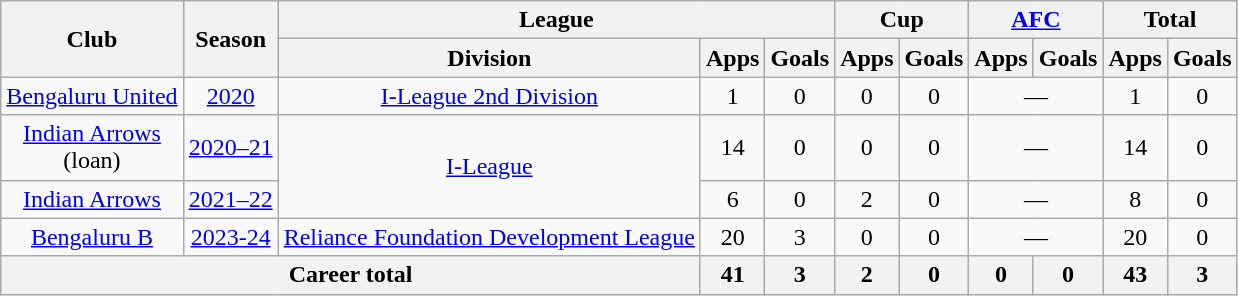<table class="wikitable" style="text-align: center;">
<tr>
<th rowspan="2">Club</th>
<th rowspan="2">Season</th>
<th colspan="3">League</th>
<th colspan="2">Cup</th>
<th colspan="2"><a href='#'>AFC</a></th>
<th colspan="2">Total</th>
</tr>
<tr>
<th>Division</th>
<th>Apps</th>
<th>Goals</th>
<th>Apps</th>
<th>Goals</th>
<th>Apps</th>
<th>Goals</th>
<th>Apps</th>
<th>Goals</th>
</tr>
<tr>
<td rowspan="1"><a href='#'>Bengaluru United</a></td>
<td><a href='#'>2020</a></td>
<td rowspan="1"><a href='#'>I-League 2nd Division</a></td>
<td>1</td>
<td>0</td>
<td>0</td>
<td>0</td>
<td colspan="2">—</td>
<td>1</td>
<td>0</td>
</tr>
<tr>
<td rowspan="1"><a href='#'>Indian Arrows</a> <br>(loan)</td>
<td><a href='#'>2020–21</a></td>
<td rowspan="2"><a href='#'>I-League</a></td>
<td>14</td>
<td>0</td>
<td>0</td>
<td>0</td>
<td colspan="2">—</td>
<td>14</td>
<td>0</td>
</tr>
<tr>
<td rowspan="1"><a href='#'>Indian Arrows</a></td>
<td><a href='#'>2021–22</a></td>
<td>6</td>
<td>0</td>
<td>2</td>
<td>0</td>
<td colspan="2">—</td>
<td>8</td>
<td>0</td>
</tr>
<tr>
<td rowspan="1"><a href='#'>Bengaluru B</a></td>
<td><a href='#'>2023-24</a></td>
<td rowspan="1"><a href='#'>Reliance Foundation Development League</a></td>
<td>20</td>
<td>3</td>
<td>0</td>
<td>0</td>
<td colspan="2">—</td>
<td>20</td>
<td>0</td>
</tr>
<tr>
<th colspan="3">Career total</th>
<th>41</th>
<th>3</th>
<th>2</th>
<th>0</th>
<th>0</th>
<th>0</th>
<th>43</th>
<th>3</th>
</tr>
</table>
